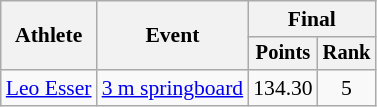<table class="wikitable" style="font-size:90%;">
<tr>
<th rowspan=2>Athlete</th>
<th rowspan=2>Event</th>
<th colspan=2>Final</th>
</tr>
<tr style="font-size:95%">
<th>Points</th>
<th>Rank</th>
</tr>
<tr align=center>
<td align=left><a href='#'>Leo Esser</a></td>
<td align=left><a href='#'>3 m springboard</a></td>
<td>134.30</td>
<td>5</td>
</tr>
</table>
